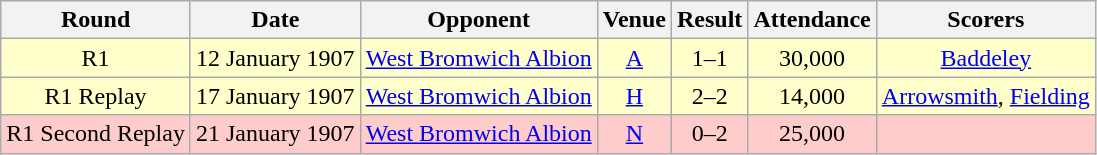<table class="wikitable" style="font-size:100%; text-align:center">
<tr>
<th>Round</th>
<th>Date</th>
<th>Opponent</th>
<th>Venue</th>
<th>Result</th>
<th>Attendance</th>
<th>Scorers</th>
</tr>
<tr style="background-color: #FFFFCC;">
<td>R1</td>
<td>12 January 1907</td>
<td><a href='#'>West Bromwich Albion</a></td>
<td><a href='#'>A</a></td>
<td>1–1</td>
<td>30,000</td>
<td><a href='#'>Baddeley</a></td>
</tr>
<tr style="background-color: #FFFFCC;">
<td>R1 Replay</td>
<td>17 January 1907</td>
<td><a href='#'>West Bromwich Albion</a></td>
<td><a href='#'>H</a></td>
<td>2–2</td>
<td>14,000</td>
<td><a href='#'>Arrowsmith</a>, <a href='#'>Fielding</a></td>
</tr>
<tr style="background-color: #FFCCCC;">
<td>R1 Second Replay</td>
<td>21 January 1907</td>
<td><a href='#'>West Bromwich Albion</a></td>
<td><a href='#'>N</a></td>
<td>0–2</td>
<td>25,000</td>
<td></td>
</tr>
</table>
